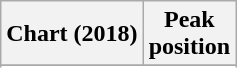<table class="wikitable sortable plainrowheaders">
<tr>
<th scope="col">Chart (2018)</th>
<th scope="col">Peak<br> position</th>
</tr>
<tr>
</tr>
<tr>
</tr>
<tr>
</tr>
<tr>
</tr>
<tr>
</tr>
<tr>
</tr>
<tr>
</tr>
<tr>
</tr>
<tr>
</tr>
<tr>
</tr>
</table>
